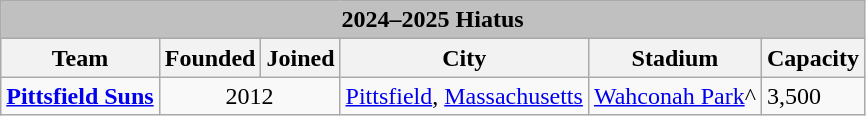<table class="wikitable sortable" style="text-align:left;">
<tr>
<th style="background-color:silver" colspan="6"><span>2024–2025 Hiatus</span></th>
</tr>
<tr>
<th>Team</th>
<th>Founded</th>
<th>Joined</th>
<th>City</th>
<th>Stadium</th>
<th>Capacity</th>
</tr>
<tr>
<td><strong><a href='#'>Pittsfield Suns</a></strong></td>
<td colspan="2" style="text-align:center;">2012</td>
<td><a href='#'>Pittsfield</a>, <a href='#'>Massachusetts</a></td>
<td><a href='#'>Wahconah Park</a>^</td>
<td>3,500</td>
</tr>
</table>
